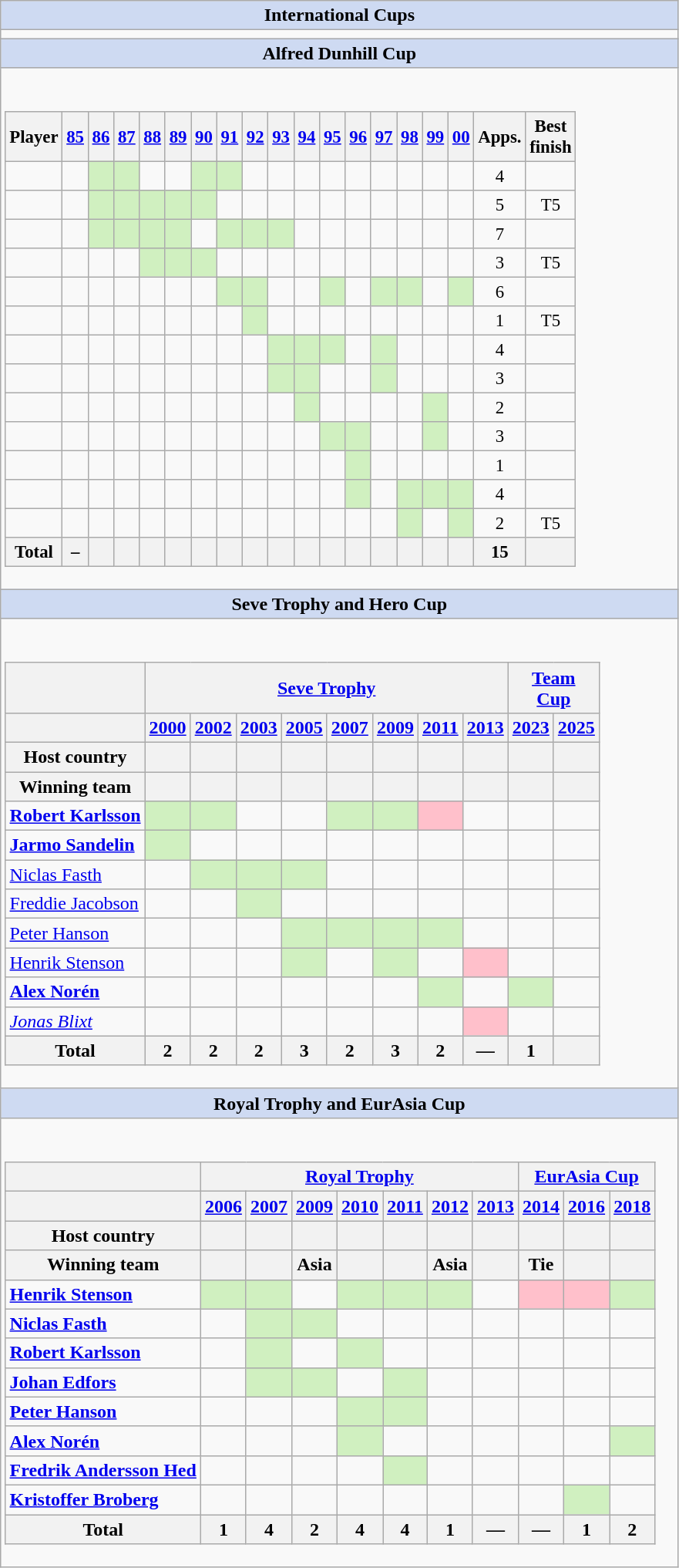<table class="wikitable sortable collapsible collapsed plainrowheaders" style="font-size:100%">
<tr>
<th colspan=60 style="background:#cedaf2;">International  Cups</th>
</tr>
<tr>
<td></td>
</tr>
<tr>
<th colspan=60 style="background:#cedaf2;">Alfred Dunhill Cup</th>
</tr>
<tr>
<td><br><table class="wikitable" style="font-size:95%">
<tr>
<th>Player</th>
<th><a href='#'>85</a></th>
<th><a href='#'>86</a></th>
<th><a href='#'>87</a></th>
<th><a href='#'>88</a></th>
<th><a href='#'>89</a></th>
<th><a href='#'>90</a></th>
<th><a href='#'>91</a></th>
<th><a href='#'>92</a></th>
<th><a href='#'>93</a></th>
<th><a href='#'>94</a></th>
<th><a href='#'>95</a></th>
<th><a href='#'>96</a></th>
<th><a href='#'>97</a></th>
<th><a href='#'>98</a></th>
<th><a href='#'>99</a></th>
<th><a href='#'>00</a></th>
<th><abbr>Apps.</abbr></th>
<th>Best<br>finish</th>
</tr>
<tr>
<td><strong></strong></td>
<td></td>
<td style="background:#D0F0C0;" align=center></td>
<td style="background:#D0F0C0;" align=center></td>
<td></td>
<td></td>
<td style="background:#D0F0C0;" align=center></td>
<td style="background:#D0F0C0;" align=center></td>
<td></td>
<td></td>
<td></td>
<td></td>
<td></td>
<td></td>
<td></td>
<td></td>
<td></td>
<td align=center>4</td>
<td align=center></td>
</tr>
<tr>
<td></td>
<td></td>
<td style="background:#D0F0C0;" align=center></td>
<td style="background:#D0F0C0;" align=center></td>
<td style="background:#D0F0C0;" align=center></td>
<td style="background:#D0F0C0;" align=center></td>
<td style="background:#D0F0C0;" align=center></td>
<td></td>
<td></td>
<td></td>
<td></td>
<td></td>
<td></td>
<td></td>
<td></td>
<td></td>
<td></td>
<td align=center>5</td>
<td align=center>T5</td>
</tr>
<tr>
<td><strong></strong></td>
<td></td>
<td style="background:#D0F0C0;" align=center></td>
<td style="background:#D0F0C0;" align=center></td>
<td style="background:#D0F0C0;" align=center></td>
<td style="background:#D0F0C0;" align=center></td>
<td></td>
<td style="background:#D0F0C0;" align=center></td>
<td style="background:#D0F0C0;" align=center></td>
<td style="background:#D0F0C0;" align=center></td>
<td></td>
<td></td>
<td></td>
<td></td>
<td></td>
<td></td>
<td></td>
<td align=center>7</td>
<td align=center></td>
</tr>
<tr>
<td></td>
<td></td>
<td></td>
<td></td>
<td style="background:#D0F0C0;" align=center></td>
<td style="background:#D0F0C0;" align=center></td>
<td style="background:#D0F0C0;" align=center></td>
<td></td>
<td></td>
<td></td>
<td></td>
<td></td>
<td></td>
<td></td>
<td></td>
<td></td>
<td></td>
<td align=center>3</td>
<td align=center>T5</td>
</tr>
<tr>
<td><strong></strong></td>
<td></td>
<td></td>
<td></td>
<td></td>
<td></td>
<td></td>
<td style="background:#D0F0C0;" align=center></td>
<td style="background:#D0F0C0;" align=center></td>
<td></td>
<td></td>
<td style="background:#D0F0C0;" align=center></td>
<td></td>
<td style="background:#D0F0C0;" align=center></td>
<td style="background:#D0F0C0;" align=center></td>
<td></td>
<td style="background:#D0F0C0;" align=center></td>
<td align=center>6</td>
<td align=center></td>
</tr>
<tr>
<td></td>
<td></td>
<td></td>
<td></td>
<td></td>
<td></td>
<td></td>
<td></td>
<td style="background:#D0F0C0;" align=center></td>
<td></td>
<td></td>
<td></td>
<td></td>
<td></td>
<td></td>
<td></td>
<td></td>
<td align=center>1</td>
<td align=center>T5</td>
</tr>
<tr>
<td></td>
<td></td>
<td></td>
<td></td>
<td></td>
<td></td>
<td></td>
<td></td>
<td></td>
<td style="background:#D0F0C0;" align=center></td>
<td style="background:#D0F0C0;" align=center></td>
<td style="background:#D0F0C0;" align=center></td>
<td></td>
<td style="background:#D0F0C0;" align=center></td>
<td></td>
<td></td>
<td></td>
<td align=center>4</td>
<td align=center></td>
</tr>
<tr>
<td></td>
<td></td>
<td></td>
<td></td>
<td></td>
<td></td>
<td></td>
<td></td>
<td></td>
<td style="background:#D0F0C0;" align=center></td>
<td style="background:#D0F0C0;" align=center></td>
<td></td>
<td></td>
<td style="background:#D0F0C0;" align=center></td>
<td></td>
<td></td>
<td></td>
<td align=center>3</td>
<td align=center></td>
</tr>
<tr>
<td></td>
<td></td>
<td></td>
<td></td>
<td></td>
<td></td>
<td></td>
<td></td>
<td></td>
<td></td>
<td style="background:#D0F0C0;" align=center></td>
<td></td>
<td></td>
<td></td>
<td></td>
<td style="background:#D0F0C0;" align=center></td>
<td></td>
<td align=center>2</td>
<td align=center></td>
</tr>
<tr>
<td></td>
<td></td>
<td></td>
<td></td>
<td></td>
<td></td>
<td></td>
<td></td>
<td></td>
<td></td>
<td></td>
<td style="background:#D0F0C0;" align=center></td>
<td style="background:#D0F0C0;" align=center></td>
<td></td>
<td></td>
<td style="background:#D0F0C0;" align=center></td>
<td></td>
<td align=center>3</td>
<td align=center></td>
</tr>
<tr>
<td></td>
<td></td>
<td></td>
<td></td>
<td></td>
<td></td>
<td></td>
<td></td>
<td></td>
<td></td>
<td></td>
<td></td>
<td style="background:#D0F0C0;" align=center></td>
<td></td>
<td></td>
<td></td>
<td></td>
<td align=center>1</td>
<td align=center></td>
</tr>
<tr>
<td></td>
<td></td>
<td></td>
<td></td>
<td></td>
<td></td>
<td></td>
<td></td>
<td></td>
<td></td>
<td></td>
<td></td>
<td style="background:#D0F0C0;" align=center></td>
<td></td>
<td style="background:#D0F0C0;" align=center></td>
<td style="background:#D0F0C0;" align=center></td>
<td style="background:#D0F0C0;" align=center></td>
<td align=center>4</td>
<td align=center></td>
</tr>
<tr>
<td></td>
<td></td>
<td></td>
<td></td>
<td></td>
<td></td>
<td></td>
<td></td>
<td></td>
<td></td>
<td></td>
<td></td>
<td></td>
<td></td>
<td style="background:#D0F0C0;" align=center></td>
<td></td>
<td style="background:#D0F0C0;" align=center></td>
<td align=center>2</td>
<td align=center>T5</td>
</tr>
<tr>
<th>Total</th>
<th>–</th>
<th align=center></th>
<th align=center></th>
<th align=center></th>
<th align=center></th>
<th align=center></th>
<th align=center></th>
<th align=center></th>
<th align=center></th>
<th align=center></th>
<th align=center></th>
<th align=center></th>
<th align=center></th>
<th align=center></th>
<th align=center></th>
<th align=center></th>
<th align=center>15</th>
<th align=center></th>
</tr>
</table>

</td>
</tr>
<tr>
<th colspan=60 style="background:#cedaf2;">Seve Trophy and Hero Cup</th>
</tr>
<tr>
<td><br><table class="wikitable">
<tr>
<th></th>
<th colspan=8><a href='#'>Seve Trophy</a></th>
<th colspan=2><a href='#'>Team<br>Cup</a></th>
</tr>
<tr>
<th></th>
<th><a href='#'>2000</a></th>
<th><a href='#'>2002</a></th>
<th><a href='#'>2003</a></th>
<th><a href='#'>2005</a></th>
<th><a href='#'>2007</a></th>
<th><a href='#'>2009</a></th>
<th><a href='#'>2011</a></th>
<th><a href='#'>2013</a></th>
<th><a href='#'>2023</a></th>
<th><a href='#'>2025</a></th>
</tr>
<tr align="center">
<th>Host country</th>
<th></th>
<th></th>
<th></th>
<th></th>
<th></th>
<th></th>
<th></th>
<th></th>
<th></th>
<th></th>
</tr>
<tr align="center">
<th>Winning team</th>
<th></th>
<th></th>
<th></th>
<th></th>
<th></th>
<th></th>
<th></th>
<th></th>
<th></th>
<th></th>
</tr>
<tr>
<td><strong><a href='#'>Robert Karlsson</a></strong></td>
<td style="background:#D0F0C0;"></td>
<td style="background:#D0F0C0;"></td>
<td></td>
<td></td>
<td style="background:#D0F0C0;"></td>
<td style="background:#D0F0C0;"></td>
<td style="background:#FFC0CB;"></td>
<td></td>
<td></td>
<td></td>
</tr>
<tr>
<td><strong><a href='#'>Jarmo Sandelin</a></strong></td>
<td style="background:#D0F0C0;"></td>
<td></td>
<td></td>
<td></td>
<td></td>
<td></td>
<td></td>
<td></td>
<td></td>
<td></td>
</tr>
<tr>
<td><a href='#'>Niclas Fasth</a></td>
<td></td>
<td style="background:#D0F0C0;"></td>
<td style="background:#D0F0C0;"></td>
<td style="background:#D0F0C0;"></td>
<td></td>
<td></td>
<td></td>
<td></td>
<td></td>
<td></td>
</tr>
<tr>
<td><a href='#'>Freddie Jacobson</a></td>
<td></td>
<td></td>
<td style="background:#D0F0C0;"></td>
<td></td>
<td></td>
<td></td>
<td></td>
<td></td>
<td></td>
<td></td>
</tr>
<tr>
<td><a href='#'>Peter Hanson</a></td>
<td></td>
<td></td>
<td></td>
<td style="background:#D0F0C0;"></td>
<td style="background:#D0F0C0;"></td>
<td style="background:#D0F0C0;"></td>
<td style="background:#D0F0C0;"></td>
<td></td>
<td></td>
<td></td>
</tr>
<tr>
<td><a href='#'>Henrik Stenson</a></td>
<td></td>
<td></td>
<td></td>
<td style="background:#D0F0C0;"></td>
<td></td>
<td style="background:#D0F0C0;"></td>
<td></td>
<td style="background:#FFC0CB;"></td>
<td></td>
<td></td>
</tr>
<tr>
<td><strong><a href='#'>Alex Norén</a></strong></td>
<td></td>
<td></td>
<td></td>
<td></td>
<td></td>
<td></td>
<td style="background:#D0F0C0;"></td>
<td></td>
<td style="background:#D0F0C0;"></td>
<td></td>
</tr>
<tr>
<td><em><a href='#'>Jonas Blixt</a></em></td>
<td></td>
<td></td>
<td></td>
<td></td>
<td></td>
<td></td>
<td></td>
<td style="background:#FFC0CB;"></td>
<td></td>
<td></td>
</tr>
<tr>
<th>Total</th>
<th>2</th>
<th>2</th>
<th>2</th>
<th>3</th>
<th>2</th>
<th>3</th>
<th>2</th>
<th>—</th>
<th>1</th>
<th></th>
</tr>
</table>


</td>
</tr>
<tr>
<th colspan=60 style="background:#cedaf2;">Royal Trophy and EurAsia Cup</th>
</tr>
<tr>
<td><br><table class="wikitable">
<tr>
<th></th>
<th colspan=7><a href='#'>Royal Trophy</a></th>
<th colspan=7><a href='#'>EurAsia Cup</a></th>
</tr>
<tr>
<th></th>
<th><a href='#'>2006</a></th>
<th><a href='#'>2007</a></th>
<th><a href='#'>2009</a></th>
<th><a href='#'>2010</a></th>
<th><a href='#'>2011</a></th>
<th><a href='#'>2012</a></th>
<th><a href='#'>2013</a></th>
<th><a href='#'>2014</a></th>
<th><a href='#'>2016</a></th>
<th><a href='#'>2018</a></th>
</tr>
<tr align="center">
<th>Host country</th>
<th></th>
<th></th>
<th></th>
<th></th>
<th></th>
<th></th>
<th></th>
<th></th>
<th></th>
<th></th>
</tr>
<tr align="center">
<th>Winning team</th>
<th></th>
<th></th>
<th>Asia</th>
<th></th>
<th></th>
<th>Asia</th>
<th></th>
<th>Tie</th>
<th></th>
<th></th>
</tr>
<tr>
<td><strong><a href='#'>Henrik Stenson</a></strong></td>
<td style="background:#D0F0C0;"></td>
<td style="background:#D0F0C0;"></td>
<td></td>
<td style="background:#D0F0C0;"></td>
<td style="background:#D0F0C0;"></td>
<td style="background:#D0F0C0;"></td>
<td></td>
<td style="background:#FFC0CB;"></td>
<td style="background:#FFC0CB;"></td>
<td style="background:#D0F0C0;"></td>
</tr>
<tr>
<td><strong><a href='#'>Niclas Fasth</a></strong></td>
<td></td>
<td style="background:#D0F0C0;"></td>
<td style="background:#D0F0C0;"></td>
<td></td>
<td></td>
<td></td>
<td></td>
<td></td>
<td></td>
<td></td>
</tr>
<tr>
<td><strong><a href='#'>Robert Karlsson</a></strong></td>
<td></td>
<td style="background:#D0F0C0;"></td>
<td></td>
<td style="background:#D0F0C0;"></td>
<td></td>
<td></td>
<td></td>
<td></td>
<td></td>
<td></td>
</tr>
<tr>
<td><strong><a href='#'>Johan Edfors</a></strong></td>
<td></td>
<td style="background:#D0F0C0;"></td>
<td style="background:#D0F0C0;"></td>
<td></td>
<td style="background:#D0F0C0;"></td>
<td></td>
<td></td>
<td></td>
<td></td>
<td></td>
</tr>
<tr>
<td><strong><a href='#'>Peter Hanson</a></strong></td>
<td></td>
<td></td>
<td></td>
<td style="background:#D0F0C0;"></td>
<td style="background:#D0F0C0;"></td>
<td></td>
<td></td>
<td></td>
<td></td>
<td></td>
</tr>
<tr>
<td><strong><a href='#'>Alex Norén</a></strong></td>
<td></td>
<td></td>
<td></td>
<td style="background:#D0F0C0;"></td>
<td></td>
<td></td>
<td></td>
<td></td>
<td></td>
<td style="background:#D0F0C0;"></td>
</tr>
<tr>
<td><strong><a href='#'>Fredrik Andersson Hed</a></strong></td>
<td></td>
<td></td>
<td></td>
<td></td>
<td style="background:#D0F0C0;"></td>
<td></td>
<td></td>
<td></td>
<td></td>
<td></td>
</tr>
<tr>
<td><strong><a href='#'>Kristoffer Broberg</a></strong></td>
<td></td>
<td></td>
<td></td>
<td></td>
<td></td>
<td></td>
<td></td>
<td></td>
<td style="background:#D0F0C0;"></td>
<td></td>
</tr>
<tr>
<th>Total</th>
<th>1</th>
<th>4</th>
<th>2</th>
<th>4</th>
<th>4</th>
<th>1</th>
<th>—</th>
<th>—</th>
<th>1</th>
<th>2</th>
</tr>
</table>


</td>
</tr>
</table>
